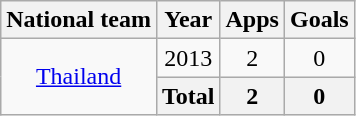<table class="wikitable" style="text-align:center">
<tr>
<th>National team</th>
<th>Year</th>
<th>Apps</th>
<th>Goals</th>
</tr>
<tr>
<td rowspan="2" valign="center"><a href='#'>Thailand</a></td>
<td>2013</td>
<td>2</td>
<td>0</td>
</tr>
<tr>
<th>Total</th>
<th>2</th>
<th>0</th>
</tr>
</table>
